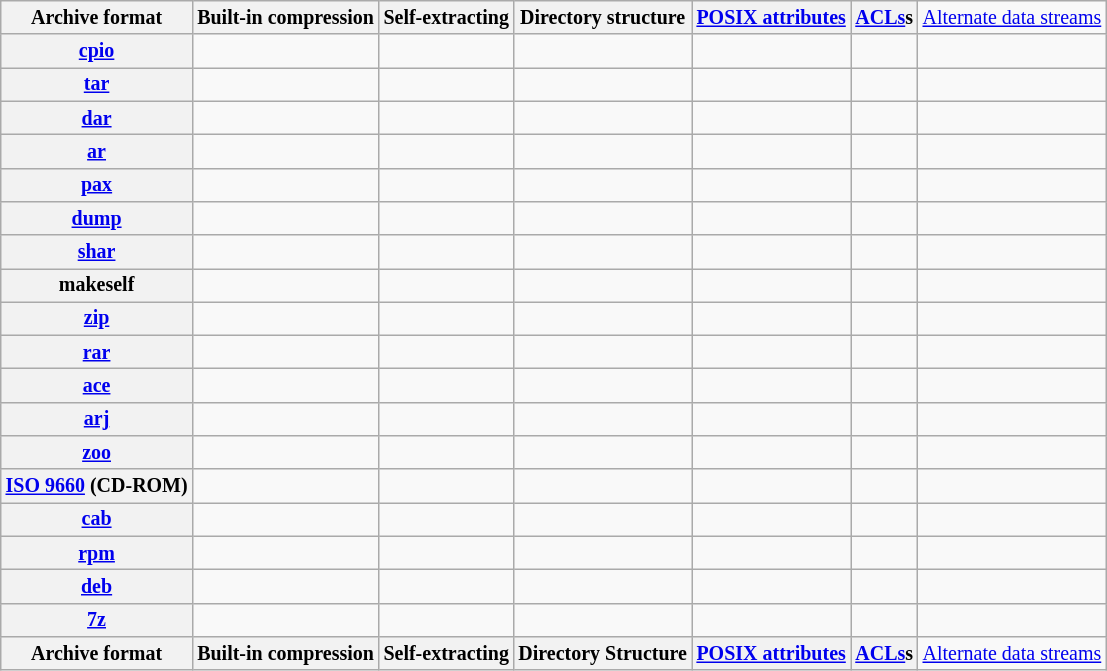<table class="wikitable sortable" style="width: auto; text-align: center; font-size: smaller; table-layout: fixed;">
<tr>
<th>Archive format</th>
<th>Built-in compression</th>
<th>Self-extracting</th>
<th>Directory structure</th>
<th><a href='#'>POSIX attributes</a></th>
<th><a href='#'>ACLs</a>s</th>
<td><a href='#'>Alternate data streams</a></td>
</tr>
<tr>
<th><a href='#'>cpio</a></th>
<td></td>
<td></td>
<td></td>
<td></td>
<td></td>
<td></td>
</tr>
<tr>
<th><a href='#'>tar</a></th>
<td></td>
<td></td>
<td></td>
<td></td>
<td></td>
<td></td>
</tr>
<tr>
<th><a href='#'>dar</a></th>
<td></td>
<td></td>
<td></td>
<td></td>
<td></td>
<td></td>
</tr>
<tr>
<th><a href='#'>ar</a></th>
<td></td>
<td></td>
<td></td>
<td></td>
<td></td>
<td></td>
</tr>
<tr>
<th><a href='#'>pax</a></th>
<td></td>
<td></td>
<td></td>
<td></td>
<td></td>
<td></td>
</tr>
<tr>
<th><a href='#'>dump</a></th>
<td></td>
<td></td>
<td></td>
<td></td>
<td></td>
<td></td>
</tr>
<tr>
<th><a href='#'>shar</a></th>
<td></td>
<td></td>
<td></td>
<td></td>
<td></td>
<td></td>
</tr>
<tr>
<th>makeself</th>
<td></td>
<td></td>
<td></td>
<td></td>
<td></td>
<td></td>
</tr>
<tr>
<th><a href='#'>zip</a></th>
<td></td>
<td></td>
<td></td>
<td></td>
<td></td>
<td></td>
</tr>
<tr>
<th><a href='#'>rar</a></th>
<td></td>
<td></td>
<td></td>
<td></td>
<td></td>
<td></td>
</tr>
<tr>
<th><a href='#'>ace</a></th>
<td></td>
<td></td>
<td></td>
<td></td>
<td></td>
<td></td>
</tr>
<tr>
<th><a href='#'>arj</a></th>
<td></td>
<td></td>
<td></td>
<td></td>
<td></td>
<td></td>
</tr>
<tr>
<th><a href='#'>zoo</a></th>
<td></td>
<td></td>
<td></td>
<td></td>
<td></td>
<td></td>
</tr>
<tr>
<th><a href='#'>ISO 9660</a> (CD-ROM)</th>
<td></td>
<td></td>
<td></td>
<td></td>
<td></td>
<td></td>
</tr>
<tr>
<th><a href='#'>cab</a></th>
<td></td>
<td></td>
<td></td>
<td></td>
<td></td>
<td></td>
</tr>
<tr>
<th><a href='#'>rpm</a></th>
<td></td>
<td></td>
<td></td>
<td></td>
<td></td>
<td></td>
</tr>
<tr>
<th><a href='#'>deb</a></th>
<td></td>
<td></td>
<td></td>
<td></td>
<td></td>
<td></td>
</tr>
<tr>
<th><a href='#'>7z</a></th>
<td></td>
<td></td>
<td></td>
<td></td>
<td></td>
<td></td>
</tr>
<tr>
<th>Archive format</th>
<th>Built-in compression</th>
<th>Self-extracting</th>
<th>Directory Structure</th>
<th><a href='#'>POSIX attributes</a></th>
<th><a href='#'>ACLs</a>s</th>
<td><a href='#'>Alternate data streams</a></td>
</tr>
</table>
